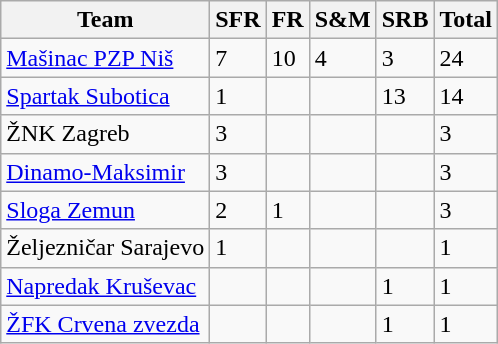<table class="wikitable sortable">
<tr>
<th>Team</th>
<th>SFR</th>
<th>FR</th>
<th>S&M</th>
<th>SRB</th>
<th>Total</th>
</tr>
<tr>
<td><a href='#'>Mašinac PZP Niš</a></td>
<td>7</td>
<td>10</td>
<td>4</td>
<td>3</td>
<td>24</td>
</tr>
<tr>
<td><a href='#'>Spartak Subotica</a></td>
<td>1</td>
<td></td>
<td></td>
<td>13</td>
<td>14</td>
</tr>
<tr>
<td>ŽNK Zagreb</td>
<td>3</td>
<td></td>
<td></td>
<td></td>
<td>3</td>
</tr>
<tr>
<td><a href='#'>Dinamo-Maksimir</a></td>
<td>3</td>
<td></td>
<td></td>
<td></td>
<td>3</td>
</tr>
<tr>
<td><a href='#'>Sloga Zemun</a></td>
<td>2</td>
<td>1</td>
<td></td>
<td></td>
<td>3</td>
</tr>
<tr>
<td>Željezničar Sarajevo</td>
<td>1</td>
<td></td>
<td></td>
<td></td>
<td>1</td>
</tr>
<tr>
<td><a href='#'>Napredak Kruševac</a></td>
<td></td>
<td></td>
<td></td>
<td>1</td>
<td>1</td>
</tr>
<tr>
<td><a href='#'>ŽFK Crvena zvezda</a></td>
<td></td>
<td></td>
<td></td>
<td>1</td>
<td>1</td>
</tr>
</table>
